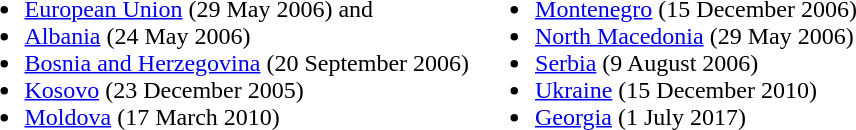<table>
<tr>
<td colspan=2></td>
</tr>
<tr>
<td><br><ul><li> <a href='#'>European Union</a> (29 May 2006) and</li><li> <a href='#'>Albania</a> (24 May 2006)</li><li> <a href='#'>Bosnia and Herzegovina</a> (20 September 2006)</li><li> <a href='#'>Kosovo</a> (23 December 2005)</li><li> <a href='#'>Moldova</a> (17 March 2010)</li></ul></td>
<td><br><ul><li> <a href='#'>Montenegro</a> (15 December 2006)</li><li> <a href='#'>North Macedonia</a> (29 May 2006)</li><li> <a href='#'>Serbia</a> (9 August 2006)</li><li> <a href='#'>Ukraine</a> (15 December 2010)</li><li> <a href='#'>Georgia</a> (1 July 2017)</li></ul></td>
</tr>
</table>
